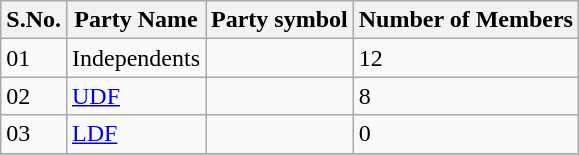<table class="sortable wikitable">
<tr>
<th>S.No.</th>
<th>Party Name</th>
<th>Party symbol</th>
<th>Number of Members</th>
</tr>
<tr>
<td>01</td>
<td>Independents</td>
<td></td>
<td>12</td>
</tr>
<tr>
<td>02</td>
<td><a href='#'>UDF</a></td>
<td></td>
<td>8</td>
</tr>
<tr>
<td>03</td>
<td><a href='#'>LDF</a></td>
<td></td>
<td>0</td>
</tr>
<tr>
</tr>
</table>
